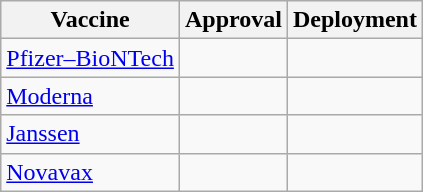<table class="wikitable">
<tr>
<th>Vaccine</th>
<th>Approval</th>
<th>Deployment</th>
</tr>
<tr>
<td><a href='#'>Pfizer–BioNTech</a></td>
<td></td>
<td></td>
</tr>
<tr>
<td><a href='#'>Moderna</a></td>
<td></td>
<td></td>
</tr>
<tr>
<td><a href='#'>Janssen</a></td>
<td></td>
<td></td>
</tr>
<tr>
<td><a href='#'>Novavax</a></td>
<td></td>
<td></td>
</tr>
</table>
